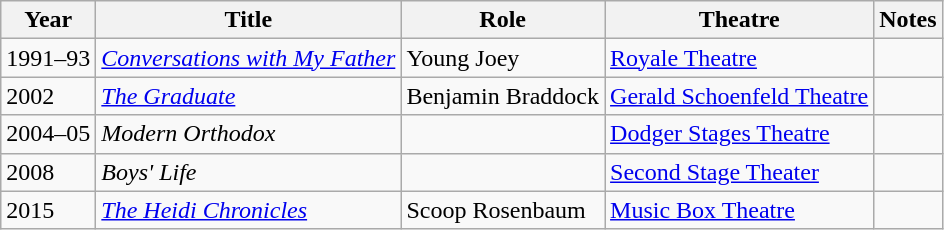<table class="wikitable sortable">
<tr>
<th>Year</th>
<th>Title</th>
<th>Role</th>
<th>Theatre</th>
<th>Notes</th>
</tr>
<tr>
<td>1991–93</td>
<td><em><a href='#'>Conversations with My Father</a></em></td>
<td>Young Joey</td>
<td><a href='#'>Royale Theatre</a></td>
<td></td>
</tr>
<tr>
<td>2002</td>
<td><em><a href='#'>The Graduate</a></em></td>
<td>Benjamin Braddock</td>
<td><a href='#'>Gerald Schoenfeld Theatre</a></td>
<td></td>
</tr>
<tr>
<td>2004–05</td>
<td><em>Modern Orthodox</em></td>
<td></td>
<td><a href='#'>Dodger Stages Theatre</a></td>
<td></td>
</tr>
<tr>
<td>2008</td>
<td><em>Boys' Life</em></td>
<td></td>
<td><a href='#'>Second Stage Theater</a></td>
<td></td>
</tr>
<tr>
<td>2015</td>
<td><em><a href='#'>The Heidi Chronicles</a></em></td>
<td>Scoop Rosenbaum</td>
<td><a href='#'>Music Box Theatre</a></td>
<td></td>
</tr>
</table>
